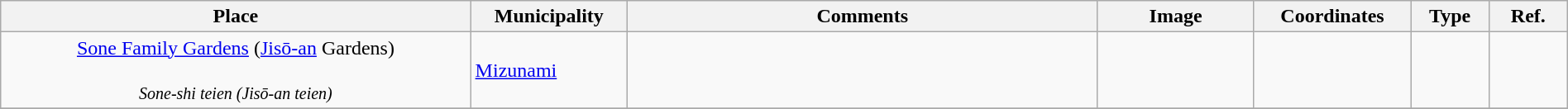<table class="wikitable sortable"  style="width:100%;">
<tr>
<th width="30%" align="left">Place</th>
<th width="10%" align="left">Municipality</th>
<th width="30%" align="left" class="unsortable">Comments</th>
<th width="10%" align="left"  class="unsortable">Image</th>
<th width="10%" align="left" class="unsortable">Coordinates</th>
<th width="5%" align="left">Type</th>
<th width="5%" align="left"  class="unsortable">Ref.</th>
</tr>
<tr>
<td align="center"><a href='#'>Sone Family Gardens</a> (<a href='#'>Jisō-an</a> Gardens)<br><br><small><em>Sone-shi teien (Jisō-an teien)</em></small></td>
<td><a href='#'>Mizunami</a></td>
<td></td>
<td></td>
<td></td>
<td></td>
<td></td>
</tr>
<tr>
</tr>
</table>
